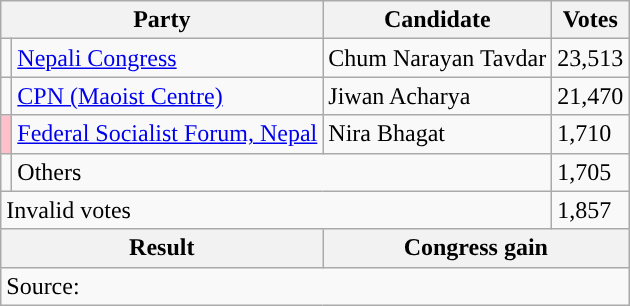<table class="wikitable">
<tr>
<th colspan="2">Party</th>
<th>Candidate</th>
<th>Votes</th>
</tr>
<tr>
<td style="background-color:"></td>
<td><a href='#'>Nepali Congress</a></td>
<td>Chum Narayan Tavdar</td>
<td>23,513</td>
</tr>
<tr>
<td style="background-color:"></td>
<td><a href='#'>CPN (Maoist Centre)</a></td>
<td>Jiwan Acharya</td>
<td>21,470</td>
</tr>
<tr>
<td style="background-color:pink"></td>
<td><a href='#'>Federal Socialist Forum, Nepal</a></td>
<td>Nira Bhagat</td>
<td>1,710</td>
</tr>
<tr>
<td></td>
<td colspan="2">Others</td>
<td>1,705</td>
</tr>
<tr>
<td colspan="3">Invalid votes</td>
<td>1,857</td>
</tr>
<tr>
<th colspan="2">Result</th>
<th colspan="2">Congress gain</th>
</tr>
<tr>
<td colspan="4">Source: </td>
</tr>
</table>
